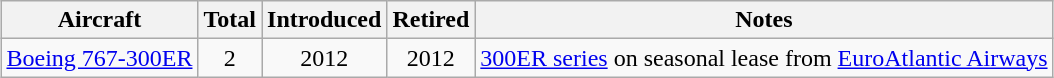<table class="wikitable" style="margin:0.5em auto; text-align:center">
<tr>
<th>Aircraft</th>
<th>Total</th>
<th>Introduced</th>
<th>Retired</th>
<th>Notes</th>
</tr>
<tr>
<td><a href='#'>Boeing 767-300ER</a></td>
<td align=center>2</td>
<td>2012</td>
<td>2012</td>
<td><a href='#'>300ER series</a> on seasonal lease from <a href='#'>EuroAtlantic Airways</a></td>
</tr>
</table>
